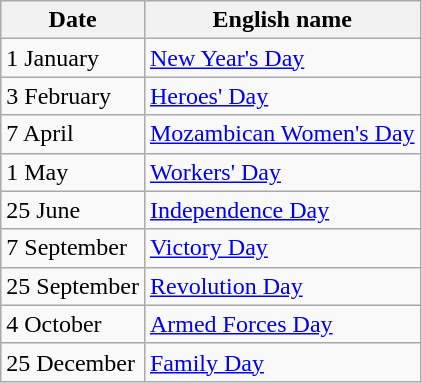<table class="wikitable">
<tr>
<th>Date</th>
<th>English name</th>
</tr>
<tr>
<td>1 January</td>
<td><a href='#'>New Year's Day</a></td>
</tr>
<tr>
<td>3 February</td>
<td><a href='#'>Heroes' Day</a></td>
</tr>
<tr>
<td>7 April</td>
<td><a href='#'>Mozambican Women's Day</a></td>
</tr>
<tr>
<td>1 May</td>
<td><a href='#'>Workers' Day</a></td>
</tr>
<tr>
<td>25 June</td>
<td><a href='#'>Independence Day</a></td>
</tr>
<tr>
<td>7 September</td>
<td><a href='#'>Victory Day</a></td>
</tr>
<tr>
<td>25 September</td>
<td><a href='#'>Revolution Day</a></td>
</tr>
<tr>
<td>4 October</td>
<td><a href='#'>Armed Forces Day</a></td>
</tr>
<tr>
<td>25 December</td>
<td><a href='#'>Family Day</a></td>
</tr>
</table>
